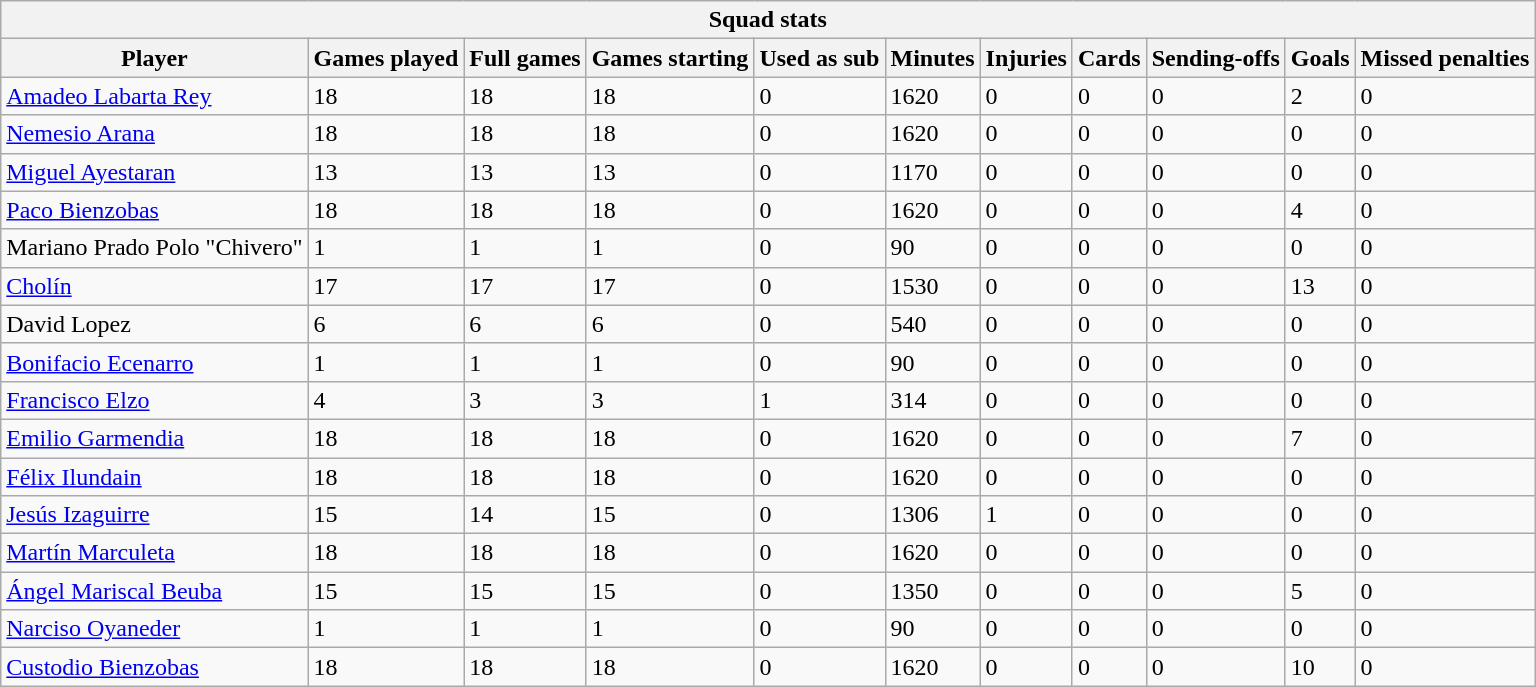<table class="wikitable collapsible collapsed">
<tr>
<th colspan="11"><strong>Squad stats</strong></th>
</tr>
<tr>
<th>Player</th>
<th>Games played</th>
<th>Full games</th>
<th>Games starting</th>
<th>Used as sub</th>
<th>Minutes</th>
<th>Injuries</th>
<th>Cards</th>
<th>Sending-offs</th>
<th>Goals</th>
<th>Missed penalties</th>
</tr>
<tr>
<td><a href='#'>Amadeo Labarta Rey</a></td>
<td>18</td>
<td>18</td>
<td>18</td>
<td>0</td>
<td>1620</td>
<td>0</td>
<td>0</td>
<td>0</td>
<td>2</td>
<td>0</td>
</tr>
<tr>
<td><a href='#'>Nemesio Arana</a></td>
<td>18</td>
<td>18</td>
<td>18</td>
<td>0</td>
<td>1620</td>
<td>0</td>
<td>0</td>
<td>0</td>
<td>0</td>
<td>0</td>
</tr>
<tr>
<td><a href='#'>Miguel Ayestaran</a></td>
<td>13</td>
<td>13</td>
<td>13</td>
<td>0</td>
<td>1170</td>
<td>0</td>
<td>0</td>
<td>0</td>
<td>0</td>
<td>0</td>
</tr>
<tr>
<td><a href='#'>Paco Bienzobas</a></td>
<td>18</td>
<td>18</td>
<td>18</td>
<td>0</td>
<td>1620</td>
<td>0</td>
<td>0</td>
<td>0</td>
<td>4</td>
<td>0</td>
</tr>
<tr>
<td>Mariano Prado Polo "Chivero"</td>
<td>1</td>
<td>1</td>
<td>1</td>
<td>0</td>
<td>90</td>
<td>0</td>
<td>0</td>
<td>0</td>
<td>0</td>
<td>0</td>
</tr>
<tr>
<td><a href='#'>Cholín</a></td>
<td>17</td>
<td>17</td>
<td>17</td>
<td>0</td>
<td>1530</td>
<td>0</td>
<td>0</td>
<td>0</td>
<td>13</td>
<td>0</td>
</tr>
<tr>
<td>David Lopez</td>
<td>6</td>
<td>6</td>
<td>6</td>
<td>0</td>
<td>540</td>
<td>0</td>
<td>0</td>
<td>0</td>
<td>0</td>
<td>0</td>
</tr>
<tr>
<td><a href='#'>Bonifacio Ecenarro</a></td>
<td>1</td>
<td>1</td>
<td>1</td>
<td>0</td>
<td>90</td>
<td>0</td>
<td>0</td>
<td>0</td>
<td>0</td>
<td>0</td>
</tr>
<tr>
<td><a href='#'>Francisco Elzo</a></td>
<td>4</td>
<td>3</td>
<td>3</td>
<td>1</td>
<td>314</td>
<td>0</td>
<td>0</td>
<td>0</td>
<td>0</td>
<td>0</td>
</tr>
<tr>
<td><a href='#'>Emilio Garmendia</a></td>
<td>18</td>
<td>18</td>
<td>18</td>
<td>0</td>
<td>1620</td>
<td>0</td>
<td>0</td>
<td>0</td>
<td>7</td>
<td>0</td>
</tr>
<tr>
<td><a href='#'>Félix Ilundain</a></td>
<td>18</td>
<td>18</td>
<td>18</td>
<td>0</td>
<td>1620</td>
<td>0</td>
<td>0</td>
<td>0</td>
<td>0</td>
<td>0</td>
</tr>
<tr>
<td><a href='#'>Jesús Izaguirre</a></td>
<td>15</td>
<td>14</td>
<td>15</td>
<td>0</td>
<td>1306</td>
<td>1</td>
<td>0</td>
<td>0</td>
<td>0</td>
<td>0</td>
</tr>
<tr>
<td><a href='#'>Martín Marculeta</a></td>
<td>18</td>
<td>18</td>
<td>18</td>
<td>0</td>
<td>1620</td>
<td>0</td>
<td>0</td>
<td>0</td>
<td>0</td>
<td>0</td>
</tr>
<tr>
<td><a href='#'>Ángel Mariscal Beuba</a></td>
<td>15</td>
<td>15</td>
<td>15</td>
<td>0</td>
<td>1350</td>
<td>0</td>
<td>0</td>
<td>0</td>
<td>5</td>
<td>0</td>
</tr>
<tr>
<td><a href='#'>Narciso Oyaneder</a></td>
<td>1</td>
<td>1</td>
<td>1</td>
<td>0</td>
<td>90</td>
<td>0</td>
<td>0</td>
<td>0</td>
<td>0</td>
<td>0</td>
</tr>
<tr>
<td><a href='#'>Custodio Bienzobas</a></td>
<td>18</td>
<td>18</td>
<td>18</td>
<td>0</td>
<td>1620</td>
<td>0</td>
<td>0</td>
<td>0</td>
<td>10</td>
<td>0</td>
</tr>
</table>
